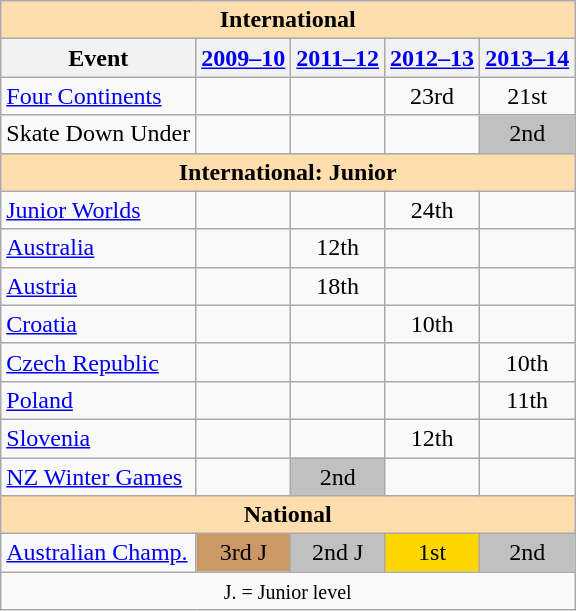<table class="wikitable" style="text-align:center">
<tr>
<th style="background-color: #ffdead; " colspan=5 align=center>International</th>
</tr>
<tr>
<th>Event</th>
<th><a href='#'>2009–10</a></th>
<th><a href='#'>2011–12</a></th>
<th><a href='#'>2012–13</a></th>
<th><a href='#'>2013–14</a></th>
</tr>
<tr>
<td align=left><a href='#'>Four Continents</a></td>
<td></td>
<td></td>
<td>23rd</td>
<td>21st</td>
</tr>
<tr>
<td align=left>Skate Down Under</td>
<td></td>
<td></td>
<td></td>
<td bgcolor=silver>2nd</td>
</tr>
<tr>
<th style="background-color: #ffdead; " colspan=5 align=center>International: Junior</th>
</tr>
<tr>
<td align=left><a href='#'>Junior Worlds</a></td>
<td></td>
<td></td>
<td>24th</td>
<td></td>
</tr>
<tr>
<td align=left> <a href='#'>Australia</a></td>
<td></td>
<td>12th</td>
<td></td>
<td></td>
</tr>
<tr>
<td align=left> <a href='#'>Austria</a></td>
<td></td>
<td>18th</td>
<td></td>
<td></td>
</tr>
<tr>
<td align=left> <a href='#'>Croatia</a></td>
<td></td>
<td></td>
<td>10th</td>
<td></td>
</tr>
<tr>
<td align=left> <a href='#'>Czech Republic</a></td>
<td></td>
<td></td>
<td></td>
<td>10th</td>
</tr>
<tr>
<td align=left> <a href='#'>Poland</a></td>
<td></td>
<td></td>
<td></td>
<td>11th</td>
</tr>
<tr>
<td align=left> <a href='#'>Slovenia</a></td>
<td></td>
<td></td>
<td>12th</td>
<td></td>
</tr>
<tr>
<td align=left><a href='#'>NZ Winter Games</a></td>
<td></td>
<td bgcolor=silver>2nd</td>
<td></td>
<td></td>
</tr>
<tr>
<th style="background-color: #ffdead; " colspan=5 align=center>National</th>
</tr>
<tr>
<td align=left><a href='#'>Australian Champ.</a></td>
<td bgcolor=cc9966>3rd J</td>
<td bgcolor=silver>2nd J</td>
<td bgcolor=gold>1st</td>
<td bgcolor=silver>2nd</td>
</tr>
<tr>
<td colspan=5 align=center><small> J. = Junior level </small></td>
</tr>
</table>
